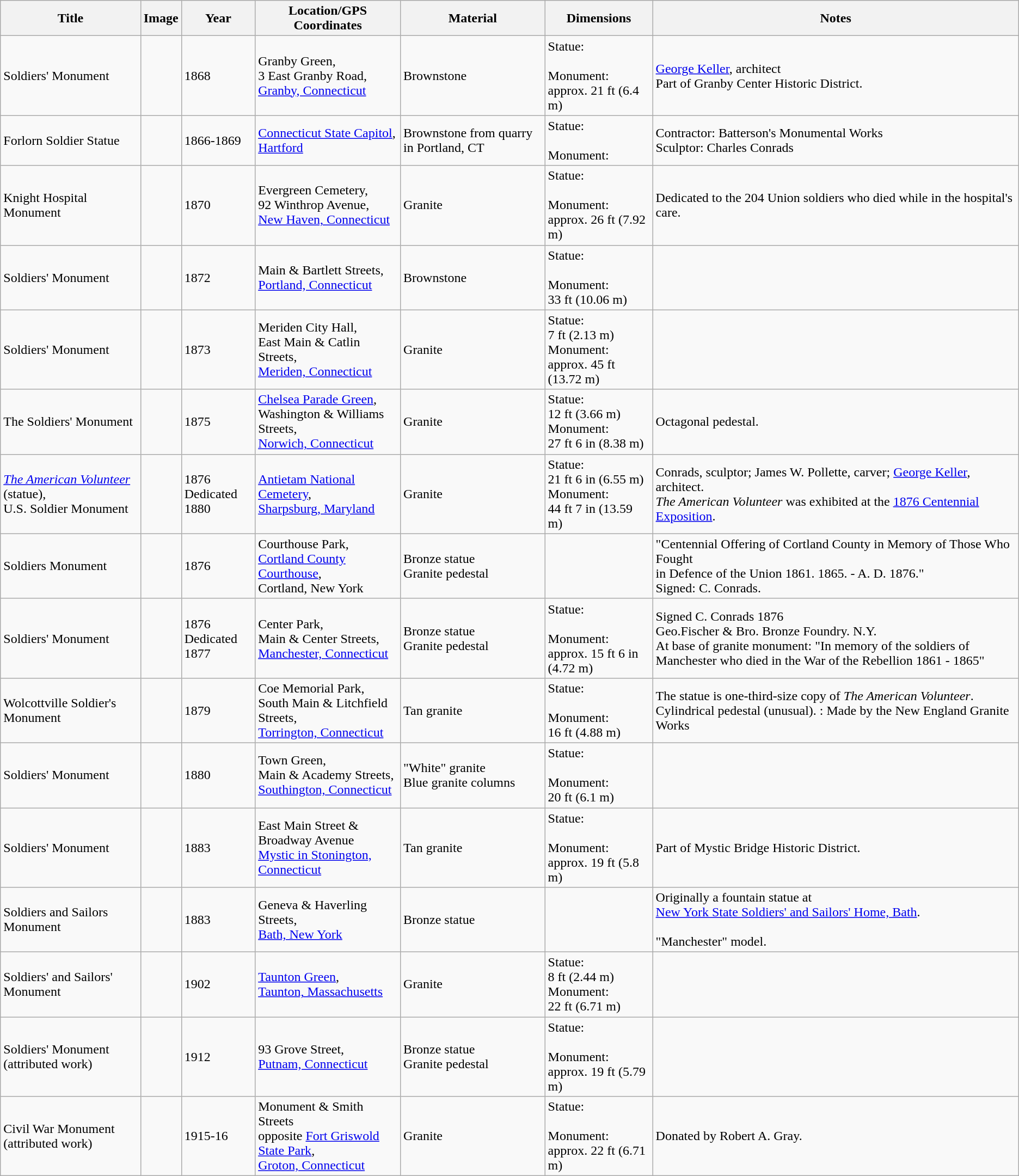<table class="wikitable sortable">
<tr>
<th>Title</th>
<th>Image</th>
<th>Year</th>
<th>Location/GPS Coordinates</th>
<th>Material</th>
<th>Dimensions</th>
<th>Notes</th>
</tr>
<tr>
<td>Soldiers' Monument</td>
<td></td>
<td>1868</td>
<td>Granby Green,<br>3 East Granby Road,<br><a href='#'>Granby, Connecticut</a><br><small></small></td>
<td>Brownstone</td>
<td>Statue:<br><br>Monument:<br>approx. 21 ft (6.4 m)</td>
<td><a href='#'>George Keller</a>, architect<br>Part of Granby Center Historic District.</td>
</tr>
<tr>
<td>Forlorn Soldier Statue</td>
<td></td>
<td>1866-1869</td>
<td><a href='#'>Connecticut State Capitol</a>,<br><a href='#'>Hartford</a></td>
<td>Brownstone from quarry in Portland, CT</td>
<td>Statue:<br><br>Monument:<br></td>
<td>Contractor: Batterson's Monumental Works<br>Sculptor: Charles Conrads<br></td>
</tr>
<tr>
<td>Knight Hospital Monument</td>
<td></td>
<td>1870</td>
<td>Evergreen Cemetery,<br>92 Winthrop Avenue,<br><a href='#'>New Haven, Connecticut</a><br><small></small></td>
<td>Granite</td>
<td>Statue:<br><br>Monument:<br>approx. 26 ft (7.92 m)</td>
<td>Dedicated to the 204 Union soldiers who died while in the hospital's care.</td>
</tr>
<tr>
<td>Soldiers' Monument</td>
<td></td>
<td>1872</td>
<td>Main & Bartlett Streets,<br><a href='#'>Portland, Connecticut</a><br><small></small></td>
<td>Brownstone</td>
<td>Statue:<br><br>Monument:<br>33 ft (10.06 m)</td>
<td></td>
</tr>
<tr>
<td>Soldiers' Monument </td>
<td></td>
<td>1873</td>
<td>Meriden City Hall,<br>East Main & Catlin Streets,<br><a href='#'>Meriden, Connecticut</a><br><small></small></td>
<td>Granite</td>
<td>Statue:<br>7 ft (2.13 m)<br>Monument:<br>approx. 45 ft (13.72 m)</td>
<td></td>
</tr>
<tr>
<td>The Soldiers' Monument</td>
<td></td>
<td>1875</td>
<td><a href='#'>Chelsea Parade Green</a>,<br>Washington & Williams Streets,<br><a href='#'>Norwich, Connecticut</a><br><small></small></td>
<td>Granite</td>
<td>Statue:<br>12 ft (3.66 m)<br>Monument:<br>27 ft 6 in (8.38 m)</td>
<td>Octagonal pedestal.</td>
</tr>
<tr>
<td><em><a href='#'>The American Volunteer</a></em> (statue),<br>U.S. Soldier Monument</td>
<td></td>
<td>1876<br>Dedicated 1880</td>
<td><a href='#'>Antietam National Cemetery</a>,<br><a href='#'>Sharpsburg, Maryland</a><br><small></small></td>
<td>Granite</td>
<td>Statue:<br>21 ft 6 in (6.55 m)<br>Monument:<br>44 ft 7 in (13.59 m)</td>
<td>Conrads, sculptor; James W. Pollette, carver; <a href='#'>George Keller</a>, architect.<br><em>The American Volunteer</em> was exhibited at the <a href='#'>1876 Centennial Exposition</a>.</td>
</tr>
<tr>
<td>Soldiers Monument</td>
<td></td>
<td>1876</td>
<td>Courthouse Park,<br><a href='#'>Cortland County Courthouse</a>,<br>Cortland, New York<br><small></small></td>
<td>Bronze statue<br>Granite pedestal</td>
<td></td>
<td>"Centennial Offering of Cortland County in Memory of Those Who Fought<br>in Defence of the Union 1861. 1865. - A. D. 1876."<br>Signed: C. Conrads.</td>
</tr>
<tr>
<td>Soldiers' Monument</td>
<td></td>
<td>1876<br>Dedicated 1877</td>
<td>Center Park,<br>Main & Center Streets,<br><a href='#'>Manchester, Connecticut</a><br><small></small></td>
<td>Bronze statue<br>Granite pedestal</td>
<td>Statue:<br><br>Monument:<br>approx. 15 ft 6 in (4.72 m)</td>
<td>Signed C. Conrads 1876<br>Geo.Fischer & Bro. Bronze Foundry. N.Y.<br>At base of granite monument: "In memory of the soldiers of Manchester who died in the War of the Rebellion 1861 - 1865"</td>
</tr>
<tr>
<td>Wolcottville Soldier's Monument</td>
<td></td>
<td>1879</td>
<td>Coe Memorial Park,<br>South Main & Litchfield Streets,<br><a href='#'>Torrington, Connecticut</a><br><small></small></td>
<td>Tan granite</td>
<td>Statue:<br><br>Monument:<br>16 ft (4.88 m)</td>
<td>The statue is one-third-size copy of <em>The American Volunteer</em>.<br>Cylindrical pedestal (unusual). : Made by the New England Granite Works</td>
</tr>
<tr>
<td>Soldiers' Monument</td>
<td></td>
<td>1880</td>
<td>Town Green,<br>Main & Academy Streets,<br><a href='#'>Southington, Connecticut</a><br><small></small></td>
<td>"White" granite<br>Blue granite columns</td>
<td>Statue:<br><br>Monument:<br>20 ft (6.1 m)</td>
<td></td>
</tr>
<tr>
<td>Soldiers' Monument</td>
<td></td>
<td>1883</td>
<td>East Main Street & Broadway Avenue<br><a href='#'>Mystic in Stonington, Connecticut</a><br><small></small></td>
<td>Tan granite</td>
<td>Statue:<br><br>Monument:<br>approx. 19 ft (5.8 m)</td>
<td>Part of Mystic Bridge Historic District.</td>
</tr>
<tr>
<td>Soldiers and Sailors Monument</td>
<td></td>
<td>1883</td>
<td>Geneva & Haverling Streets,<br><a href='#'>Bath, New York</a><br><small></small></td>
<td>Bronze statue</td>
<td></td>
<td>Originally a fountain statue at<br><a href='#'>New York State Soldiers' and Sailors' Home, Bath</a>.<br><br>"Manchester" model.</td>
</tr>
<tr>
<td>Soldiers' and Sailors' Monument</td>
<td></td>
<td>1902</td>
<td><a href='#'>Taunton Green</a>,<br><a href='#'>Taunton, Massachusetts</a><br><small></small></td>
<td>Granite</td>
<td>Statue:<br>8 ft (2.44 m)<br>Monument:<br>22 ft (6.71 m)</td>
<td></td>
</tr>
<tr>
<td>Soldiers' Monument (attributed work)</td>
<td></td>
<td>1912</td>
<td>93 Grove Street,<br><a href='#'>Putnam, Connecticut</a><br><small></small></td>
<td>Bronze statue<br>Granite pedestal</td>
<td>Statue:<br><br>Monument:<br>approx. 19 ft (5.79 m)</td>
<td></td>
</tr>
<tr>
<td>Civil War Monument  (attributed work)</td>
<td></td>
<td>1915-16</td>
<td>Monument & Smith Streets<br>opposite <a href='#'>Fort Griswold State Park</a>,<br><a href='#'>Groton, Connecticut</a><br><small></small></td>
<td>Granite</td>
<td>Statue:<br><br>Monument:<br>approx. 22 ft (6.71 m)</td>
<td>Donated by Robert A. Gray.</td>
</tr>
</table>
